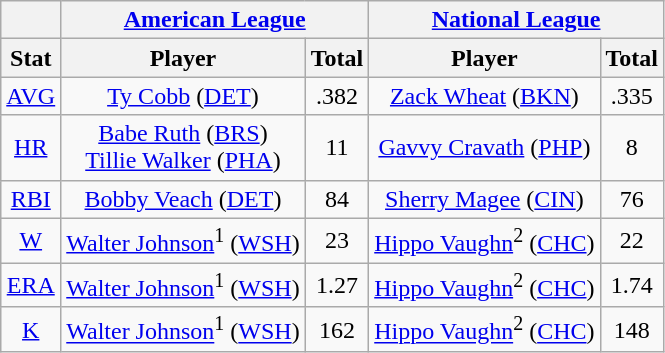<table class="wikitable" style="text-align:center;">
<tr>
<th></th>
<th colspan=2><a href='#'>American League</a></th>
<th colspan=2><a href='#'>National League</a></th>
</tr>
<tr>
<th>Stat</th>
<th>Player</th>
<th>Total</th>
<th>Player</th>
<th>Total</th>
</tr>
<tr>
<td><a href='#'>AVG</a></td>
<td><a href='#'>Ty Cobb</a> (<a href='#'>DET</a>)</td>
<td>.382</td>
<td><a href='#'>Zack Wheat</a> (<a href='#'>BKN</a>)</td>
<td>.335</td>
</tr>
<tr>
<td><a href='#'>HR</a></td>
<td><a href='#'>Babe Ruth</a> (<a href='#'>BRS</a>)<br><a href='#'>Tillie Walker</a> (<a href='#'>PHA</a>)</td>
<td>11</td>
<td><a href='#'>Gavvy Cravath</a> (<a href='#'>PHP</a>)</td>
<td>8</td>
</tr>
<tr>
<td><a href='#'>RBI</a></td>
<td><a href='#'>Bobby Veach</a> (<a href='#'>DET</a>)</td>
<td>84</td>
<td><a href='#'>Sherry Magee</a> (<a href='#'>CIN</a>)</td>
<td>76</td>
</tr>
<tr>
<td><a href='#'>W</a></td>
<td><a href='#'>Walter Johnson</a><sup>1</sup> (<a href='#'>WSH</a>)</td>
<td>23</td>
<td><a href='#'>Hippo Vaughn</a><sup>2</sup> (<a href='#'>CHC</a>)</td>
<td>22</td>
</tr>
<tr>
<td><a href='#'>ERA</a></td>
<td><a href='#'>Walter Johnson</a><sup>1</sup> (<a href='#'>WSH</a>)</td>
<td>1.27</td>
<td><a href='#'>Hippo Vaughn</a><sup>2</sup> (<a href='#'>CHC</a>)</td>
<td>1.74</td>
</tr>
<tr>
<td><a href='#'>K</a></td>
<td><a href='#'>Walter Johnson</a><sup>1</sup> (<a href='#'>WSH</a>)</td>
<td>162</td>
<td><a href='#'>Hippo Vaughn</a><sup>2</sup> (<a href='#'>CHC</a>)</td>
<td>148</td>
</tr>
</table>
